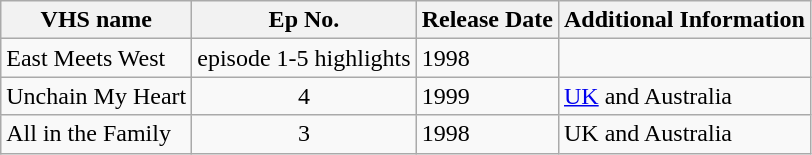<table class="wikitable">
<tr>
<th>VHS name</th>
<th>Ep No.</th>
<th>Release Date</th>
<th>Additional Information</th>
</tr>
<tr>
<td>East Meets West</td>
<td style="text-align:center;">episode 1-5 highlights</td>
<td>1998</td>
<td></td>
</tr>
<tr>
<td>Unchain My Heart</td>
<td style="text-align:center;">4</td>
<td>1999</td>
<td><a href='#'>UK</a> and Australia</td>
</tr>
<tr>
<td>All in the Family</td>
<td style="text-align:center;">3</td>
<td>1998</td>
<td>UK and Australia</td>
</tr>
</table>
